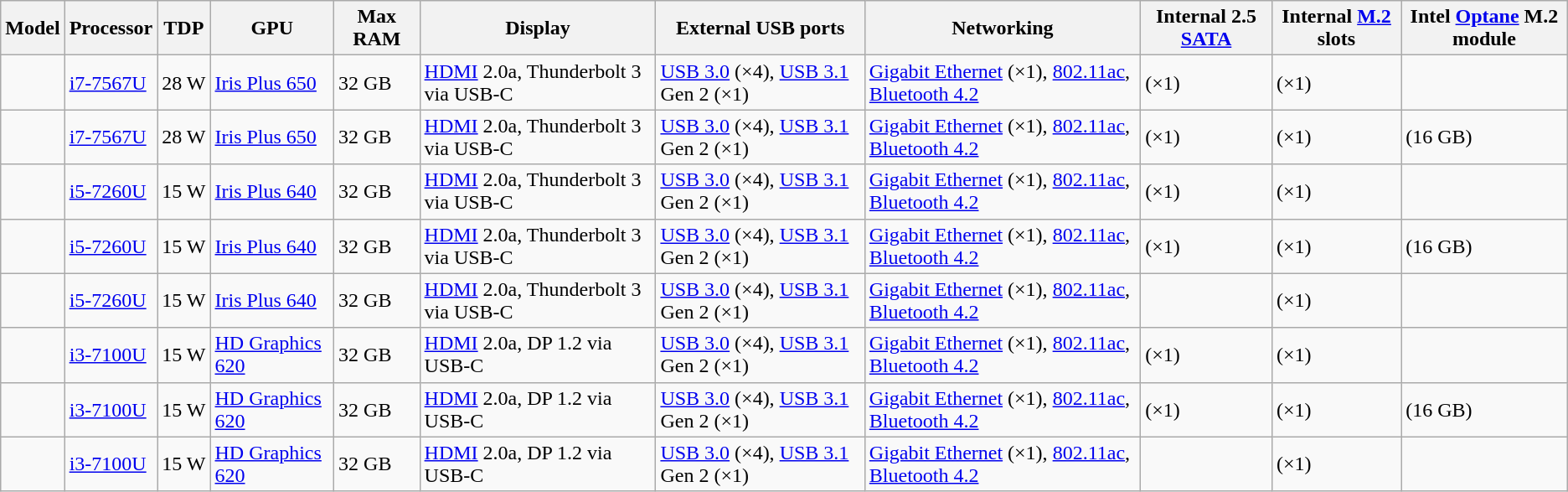<table class="wikitable">
<tr>
<th>Model</th>
<th>Processor</th>
<th>TDP</th>
<th>GPU</th>
<th>Max RAM</th>
<th>Display</th>
<th>External USB ports</th>
<th>Networking</th>
<th>Internal 2.5 <a href='#'>SATA</a></th>
<th>Internal <a href='#'>M.2</a> slots</th>
<th>Intel <a href='#'>Optane</a> M.2 module</th>
</tr>
<tr>
<td></td>
<td><a href='#'>i7-7567U</a></td>
<td>28 W</td>
<td><a href='#'>Iris Plus 650</a></td>
<td>32 GB</td>
<td><a href='#'>HDMI</a> 2.0a, Thunderbolt 3 via USB-C</td>
<td><a href='#'>USB 3.0</a> (×4), <a href='#'>USB 3.1</a> Gen 2 (×1)</td>
<td><a href='#'>Gigabit Ethernet</a> (×1), <a href='#'>802.11ac</a>, <a href='#'>Bluetooth 4.2</a></td>
<td> (×1)</td>
<td> (×1)</td>
<td></td>
</tr>
<tr>
<td></td>
<td><a href='#'>i7-7567U</a></td>
<td>28 W</td>
<td><a href='#'>Iris Plus 650</a></td>
<td>32 GB</td>
<td><a href='#'>HDMI</a> 2.0a, Thunderbolt 3 via USB-C</td>
<td><a href='#'>USB 3.0</a> (×4), <a href='#'>USB 3.1</a> Gen 2 (×1)</td>
<td><a href='#'>Gigabit Ethernet</a> (×1), <a href='#'>802.11ac</a>, <a href='#'>Bluetooth 4.2</a></td>
<td> (×1)</td>
<td> (×1)</td>
<td> (16 GB)</td>
</tr>
<tr>
<td></td>
<td><a href='#'>i5-7260U</a></td>
<td>15 W</td>
<td><a href='#'>Iris Plus 640</a></td>
<td>32 GB</td>
<td><a href='#'>HDMI</a> 2.0a, Thunderbolt 3 via USB-C</td>
<td><a href='#'>USB 3.0</a> (×4), <a href='#'>USB 3.1</a> Gen 2 (×1)</td>
<td><a href='#'>Gigabit Ethernet</a> (×1), <a href='#'>802.11ac</a>, <a href='#'>Bluetooth 4.2</a></td>
<td> (×1)</td>
<td> (×1)</td>
<td></td>
</tr>
<tr>
<td></td>
<td><a href='#'>i5-7260U</a></td>
<td>15 W</td>
<td><a href='#'>Iris Plus 640</a></td>
<td>32 GB</td>
<td><a href='#'>HDMI</a> 2.0a, Thunderbolt 3 via USB-C</td>
<td><a href='#'>USB 3.0</a> (×4), <a href='#'>USB 3.1</a> Gen 2 (×1)</td>
<td><a href='#'>Gigabit Ethernet</a> (×1), <a href='#'>802.11ac</a>, <a href='#'>Bluetooth 4.2</a></td>
<td> (×1)</td>
<td> (×1)</td>
<td> (16 GB)</td>
</tr>
<tr>
<td></td>
<td><a href='#'>i5-7260U</a></td>
<td>15 W</td>
<td><a href='#'>Iris Plus 640</a></td>
<td>32 GB</td>
<td><a href='#'>HDMI</a> 2.0a, Thunderbolt 3 via USB-C</td>
<td><a href='#'>USB 3.0</a> (×4), <a href='#'>USB 3.1</a> Gen 2 (×1)</td>
<td><a href='#'>Gigabit Ethernet</a> (×1), <a href='#'>802.11ac</a>, <a href='#'>Bluetooth 4.2</a></td>
<td></td>
<td> (×1)</td>
<td></td>
</tr>
<tr>
<td></td>
<td><a href='#'>i3-7100U</a></td>
<td>15 W</td>
<td><a href='#'>HD Graphics 620</a></td>
<td>32 GB</td>
<td><a href='#'>HDMI</a> 2.0a, DP 1.2 via USB-C</td>
<td><a href='#'>USB 3.0</a> (×4), <a href='#'>USB 3.1</a> Gen 2 (×1)</td>
<td><a href='#'>Gigabit Ethernet</a> (×1), <a href='#'>802.11ac</a>, <a href='#'>Bluetooth 4.2</a></td>
<td> (×1)</td>
<td> (×1)</td>
<td></td>
</tr>
<tr>
<td></td>
<td><a href='#'>i3-7100U</a></td>
<td>15 W</td>
<td><a href='#'>HD Graphics 620</a></td>
<td>32 GB</td>
<td><a href='#'>HDMI</a> 2.0a, DP 1.2 via USB-C</td>
<td><a href='#'>USB 3.0</a> (×4), <a href='#'>USB 3.1</a> Gen 2 (×1)</td>
<td><a href='#'>Gigabit Ethernet</a> (×1), <a href='#'>802.11ac</a>, <a href='#'>Bluetooth 4.2</a></td>
<td> (×1)</td>
<td> (×1)</td>
<td> (16 GB)</td>
</tr>
<tr>
<td></td>
<td><a href='#'>i3-7100U</a></td>
<td>15 W</td>
<td><a href='#'>HD Graphics 620</a></td>
<td>32 GB</td>
<td><a href='#'>HDMI</a> 2.0a, DP 1.2 via USB-C</td>
<td><a href='#'>USB 3.0</a> (×4), <a href='#'>USB 3.1</a> Gen 2 (×1)</td>
<td><a href='#'>Gigabit Ethernet</a> (×1), <a href='#'>802.11ac</a>, <a href='#'>Bluetooth 4.2</a></td>
<td></td>
<td> (×1)</td>
<td></td>
</tr>
</table>
